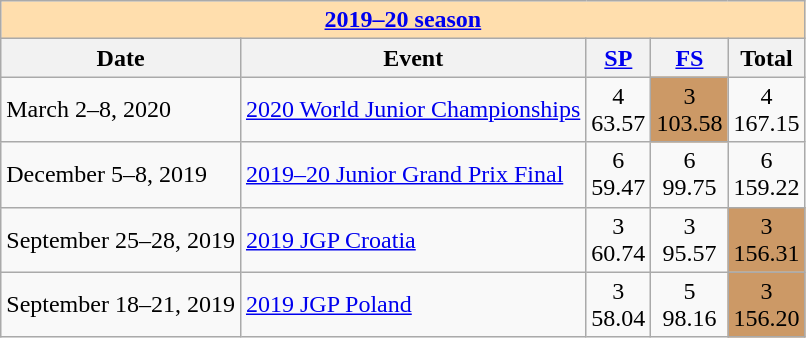<table class="wikitable">
<tr>
<td style="background-color: #ffdead; " colspan=5 align=center><a href='#'><strong>2019–20 season</strong></a></td>
</tr>
<tr>
<th>Date</th>
<th>Event</th>
<th><a href='#'>SP</a></th>
<th><a href='#'>FS</a></th>
<th>Total</th>
</tr>
<tr>
<td>March 2–8, 2020</td>
<td><a href='#'>2020 World Junior Championships</a></td>
<td align=center>4 <br> 63.57</td>
<td align=center bgcolor=cc9966>3 <br> 103.58</td>
<td align=center>4 <br> 167.15</td>
</tr>
<tr>
<td>December 5–8, 2019</td>
<td><a href='#'>2019–20 Junior Grand Prix Final</a></td>
<td align=center>6 <br> 59.47</td>
<td align=center>6 <br> 99.75</td>
<td align=center>6 <br> 159.22</td>
</tr>
<tr>
<td>September 25–28, 2019</td>
<td><a href='#'>2019 JGP Croatia</a></td>
<td align=center>3 <br> 60.74</td>
<td align=center>3 <br> 95.57</td>
<td align=center bgcolor=cc9966>3 <br> 156.31</td>
</tr>
<tr>
<td>September 18–21, 2019</td>
<td><a href='#'>2019 JGP Poland</a></td>
<td align=center>3 <br> 58.04</td>
<td align=center>5 <br> 98.16</td>
<td align=center bgcolor=cc9966>3 <br> 156.20</td>
</tr>
</table>
